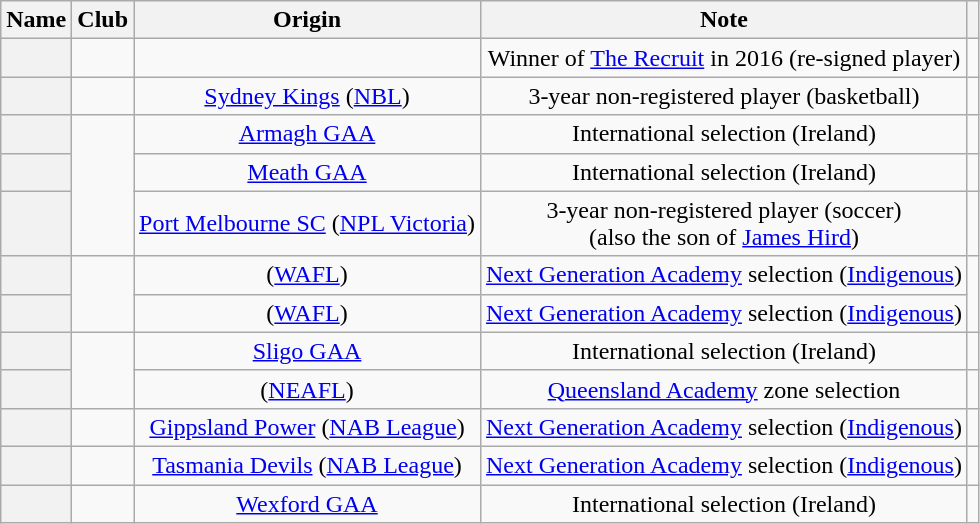<table class="wikitable sortable plainrowheaders" style="text-align:center;">
<tr>
<th scope="col">Name</th>
<th scope="col">Club</th>
<th scope="col">Origin</th>
<th scope="col">Note</th>
<th class="unsortable"></th>
</tr>
<tr>
<th scope="row"></th>
<td></td>
<td></td>
<td>Winner of <a href='#'>The Recruit</a> in 2016 (re-signed player)</td>
<td></td>
</tr>
<tr>
<th scope="row"></th>
<td></td>
<td><a href='#'>Sydney Kings</a> (<a href='#'>NBL</a>)</td>
<td>3-year non-registered player (basketball)</td>
<td></td>
</tr>
<tr>
<th scope="row"></th>
<td rowspan=3></td>
<td><a href='#'>Armagh GAA</a></td>
<td>International selection (Ireland)</td>
<td></td>
</tr>
<tr>
<th scope="row"></th>
<td><a href='#'>Meath GAA</a></td>
<td>International selection (Ireland)</td>
<td></td>
</tr>
<tr>
<th scope="row"></th>
<td><a href='#'>Port Melbourne SC</a> (<a href='#'>NPL Victoria</a>)</td>
<td>3-year non-registered player (soccer)<br>(also the son of <a href='#'>James Hird</a>)</td>
<td></td>
</tr>
<tr>
<th scope="row"></th>
<td rowspan=2></td>
<td> (<a href='#'>WAFL</a>)</td>
<td><a href='#'>Next Generation Academy</a> selection (<a href='#'>Indigenous</a>)</td>
<td rowspan=2></td>
</tr>
<tr>
<th scope="row"></th>
<td> (<a href='#'>WAFL</a>)</td>
<td><a href='#'>Next Generation Academy</a> selection (<a href='#'>Indigenous</a>)</td>
</tr>
<tr>
<th scope="row"></th>
<td rowspan=2></td>
<td><a href='#'>Sligo GAA</a></td>
<td>International selection (Ireland)</td>
<td></td>
</tr>
<tr>
<th scope="row"></th>
<td> (<a href='#'>NEAFL</a>)</td>
<td><a href='#'>Queensland Academy</a> zone selection</td>
<td></td>
</tr>
<tr>
<th scope="row"></th>
<td></td>
<td><a href='#'>Gippsland Power</a> (<a href='#'>NAB League</a>)</td>
<td><a href='#'>Next Generation Academy</a> selection (<a href='#'>Indigenous</a>)</td>
<td></td>
</tr>
<tr>
<th scope="row"></th>
<td></td>
<td><a href='#'>Tasmania Devils</a> (<a href='#'>NAB League</a>)</td>
<td><a href='#'>Next Generation Academy</a> selection (<a href='#'>Indigenous</a>)</td>
<td></td>
</tr>
<tr>
<th scope="row"></th>
<td></td>
<td><a href='#'>Wexford GAA</a></td>
<td>International selection (Ireland)</td>
<td></td>
</tr>
</table>
